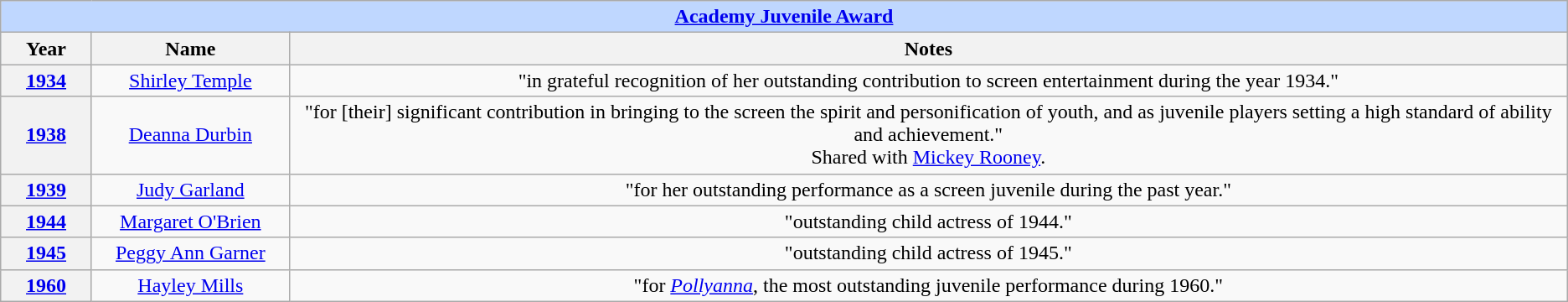<table class="wikitable" style="text-align: center">
<tr ---- bgcolor="#bfd7ff">
<td colspan=3 align=center><strong><a href='#'>Academy Juvenile Award</a></strong> </td>
</tr>
<tr ---- bgcolor="#ebf5ff">
<th width="65">Year</th>
<th width="150">Name</th>
<th>Notes</th>
</tr>
<tr>
<th><a href='#'>1934</a></th>
<td><a href='#'>Shirley Temple</a></td>
<td>"in grateful recognition of her outstanding contribution to screen entertainment during the year 1934."</td>
</tr>
<tr>
<th><a href='#'>1938</a><br></th>
<td><a href='#'>Deanna Durbin</a></td>
<td>"for [their] significant contribution in bringing to the screen the spirit and personification of youth, and as juvenile players setting a high standard of ability and achievement."<br>Shared with <a href='#'>Mickey Rooney</a>.</td>
</tr>
<tr>
<th><a href='#'>1939</a></th>
<td><a href='#'>Judy Garland</a></td>
<td>"for her outstanding performance as a screen juvenile during the past year."</td>
</tr>
<tr>
<th><a href='#'>1944</a></th>
<td><a href='#'>Margaret O'Brien</a></td>
<td>"outstanding child actress of 1944."</td>
</tr>
<tr>
<th><a href='#'>1945</a></th>
<td><a href='#'>Peggy Ann Garner</a></td>
<td>"outstanding child actress of 1945."</td>
</tr>
<tr>
<th><a href='#'>1960</a></th>
<td><a href='#'>Hayley Mills</a></td>
<td>"for <em><a href='#'>Pollyanna</a></em>, the most outstanding juvenile performance during 1960."</td>
</tr>
</table>
